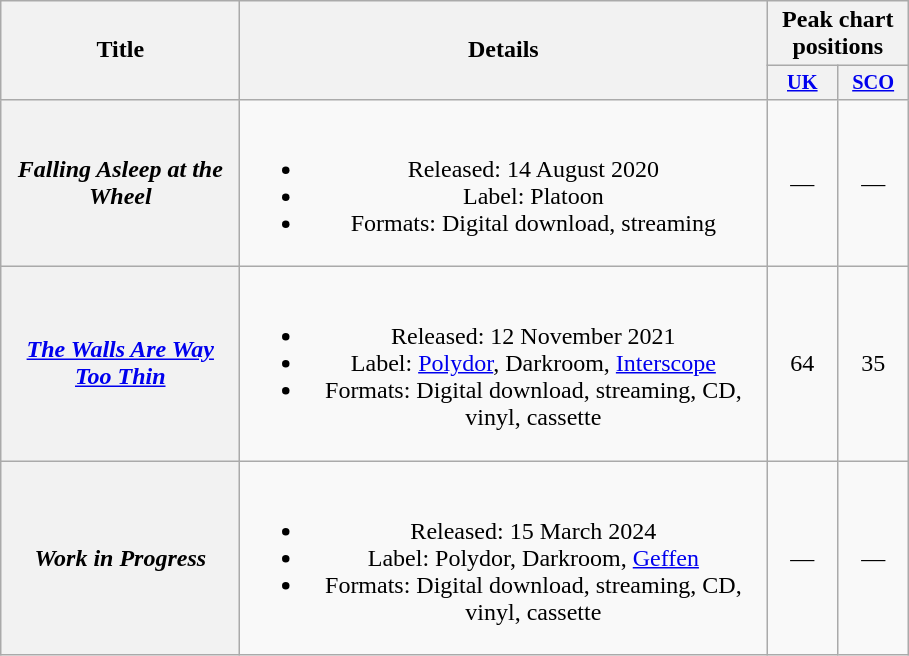<table class="wikitable plainrowheaders" style="text-align:center;">
<tr>
<th scope="col" rowspan="2" style="width:9.5em;">Title</th>
<th scope="col" rowspan="2" style="width:21.5em;">Details</th>
<th scope="col" colspan="2">Peak chart positions</th>
</tr>
<tr>
<th scope="col" style="width:3em; font-size:85%"><a href='#'>UK</a><br></th>
<th scope="col" style="width:3em; font-size:85%"><a href='#'>SCO</a><br></th>
</tr>
<tr>
<th scope="row"><em>Falling Asleep at the Wheel</em></th>
<td><br><ul><li>Released: 14 August 2020</li><li>Label: Platoon</li><li>Formats: Digital download, streaming</li></ul></td>
<td>—</td>
<td>—</td>
</tr>
<tr>
<th scope="row"><em><a href='#'>The Walls Are Way Too Thin</a></em></th>
<td><br><ul><li>Released: 12 November 2021</li><li>Label: <a href='#'>Polydor</a>, Darkroom, <a href='#'>Interscope</a></li><li>Formats: Digital download, streaming, CD, vinyl, cassette</li></ul></td>
<td>64</td>
<td>35</td>
</tr>
<tr>
<th scope="row"><em>Work in Progress</em></th>
<td><br><ul><li>Released: 15 March 2024</li><li>Label: Polydor, Darkroom, <a href='#'>Geffen</a></li><li>Formats: Digital download, streaming, CD, vinyl, cassette</li></ul></td>
<td>—</td>
<td>—</td>
</tr>
</table>
